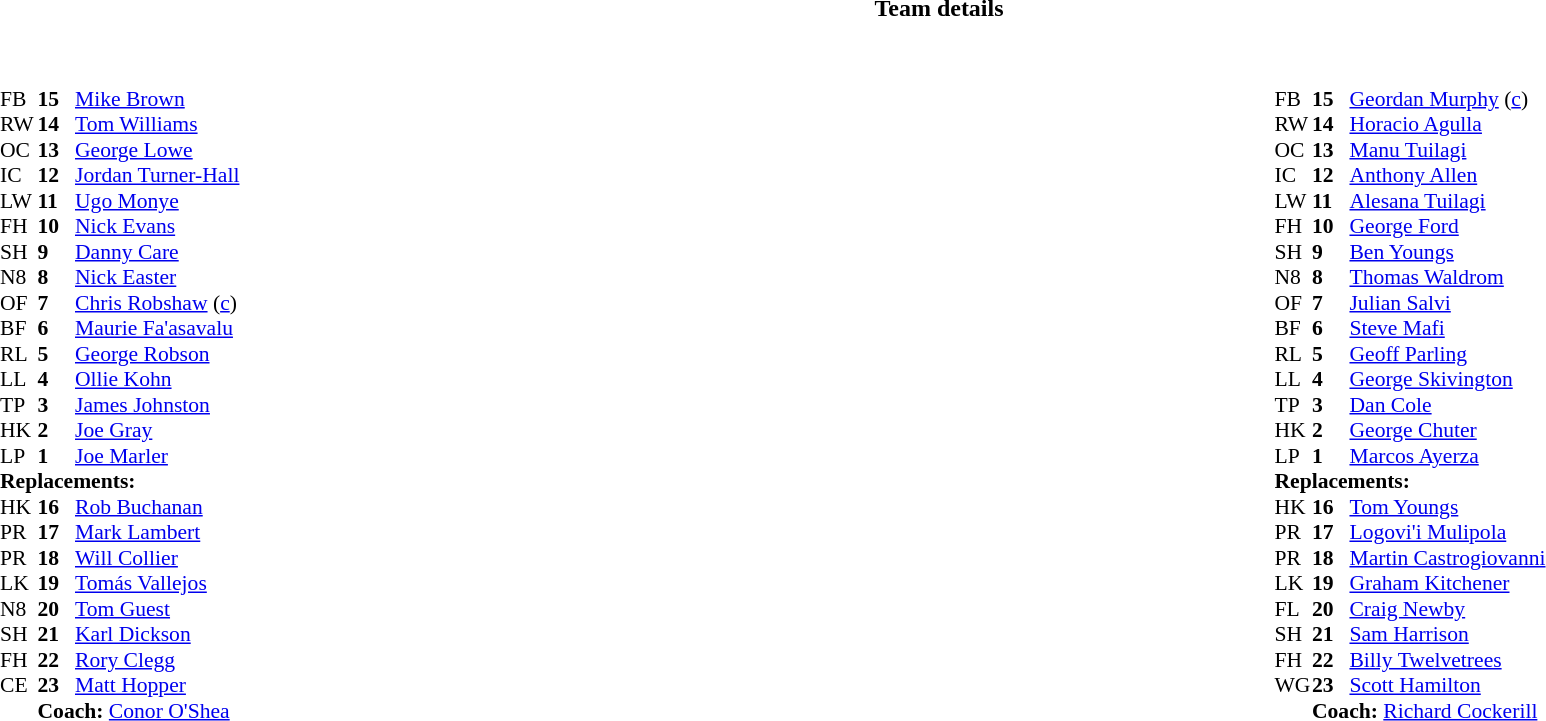<table border="0" width="100%" class="collapsible collapsed">
<tr>
<th>Team details</th>
</tr>
<tr>
<td><br><table width="100%">
<tr>
<td valign="top" width="50%"><br><table style="font-size: 90%" cellspacing="0" cellpadding="0">
<tr>
<th width="25"></th>
<th width="25"></th>
</tr>
<tr>
<td>FB</td>
<td><strong>15</strong></td>
<td> <a href='#'>Mike Brown</a></td>
</tr>
<tr>
<td>RW</td>
<td><strong>14</strong></td>
<td> <a href='#'>Tom Williams</a></td>
</tr>
<tr>
<td>OC</td>
<td><strong>13</strong></td>
<td> <a href='#'>George Lowe</a></td>
</tr>
<tr>
<td>IC</td>
<td><strong>12</strong></td>
<td> <a href='#'>Jordan Turner-Hall</a></td>
</tr>
<tr>
<td>LW</td>
<td><strong>11</strong></td>
<td> <a href='#'>Ugo Monye</a></td>
</tr>
<tr>
<td>FH</td>
<td><strong>10</strong></td>
<td> <a href='#'>Nick Evans</a> </td>
</tr>
<tr>
<td>SH</td>
<td><strong>9</strong></td>
<td> <a href='#'>Danny Care</a></td>
</tr>
<tr>
<td>N8</td>
<td><strong>8</strong></td>
<td> <a href='#'>Nick Easter</a></td>
</tr>
<tr>
<td>OF</td>
<td><strong>7</strong></td>
<td> <a href='#'>Chris Robshaw</a> (<a href='#'>c</a>)</td>
</tr>
<tr>
<td>BF</td>
<td><strong>6</strong></td>
<td> <a href='#'>Maurie Fa'asavalu</a> </td>
</tr>
<tr>
<td>RL</td>
<td><strong>5</strong></td>
<td> <a href='#'>George Robson</a></td>
</tr>
<tr>
<td>LL</td>
<td><strong>4</strong></td>
<td> <a href='#'>Ollie Kohn</a></td>
</tr>
<tr>
<td>TP</td>
<td><strong>3</strong></td>
<td> <a href='#'>James Johnston</a></td>
</tr>
<tr>
<td>HK</td>
<td><strong>2</strong></td>
<td> <a href='#'>Joe Gray</a></td>
</tr>
<tr>
<td>LP</td>
<td><strong>1</strong></td>
<td> <a href='#'>Joe Marler</a></td>
</tr>
<tr>
<td colspan=3><strong>Replacements:</strong></td>
</tr>
<tr>
<td>HK</td>
<td><strong>16</strong></td>
<td> <a href='#'>Rob Buchanan</a></td>
</tr>
<tr>
<td>PR</td>
<td><strong>17</strong></td>
<td> <a href='#'>Mark Lambert</a></td>
</tr>
<tr>
<td>PR</td>
<td><strong>18</strong></td>
<td> <a href='#'>Will Collier</a></td>
</tr>
<tr>
<td>LK</td>
<td><strong>19</strong></td>
<td> <a href='#'>Tomás Vallejos</a></td>
</tr>
<tr>
<td>N8</td>
<td><strong>20</strong></td>
<td> <a href='#'>Tom Guest</a> </td>
</tr>
<tr>
<td>SH</td>
<td><strong>21</strong></td>
<td> <a href='#'>Karl Dickson</a></td>
</tr>
<tr>
<td>FH</td>
<td><strong>22</strong></td>
<td> <a href='#'>Rory Clegg</a> </td>
</tr>
<tr>
<td>CE</td>
<td><strong>23</strong></td>
<td> <a href='#'>Matt Hopper</a></td>
</tr>
<tr>
<td></td>
<td colspan=3><strong>Coach:</strong>  <a href='#'>Conor O'Shea</a></td>
</tr>
<tr>
<td colspan="4"></td>
</tr>
</table>
</td>
<td valign="top" width="50%"><br><table style="font-size: 90%" cellspacing="0" cellpadding="0" align="center">
<tr>
<th width="25"></th>
<th width="25"></th>
</tr>
<tr>
<td>FB</td>
<td><strong>15</strong></td>
<td> <a href='#'>Geordan Murphy</a> (<a href='#'>c</a>)</td>
</tr>
<tr>
<td>RW</td>
<td><strong>14</strong></td>
<td> <a href='#'>Horacio Agulla</a> </td>
</tr>
<tr>
<td>OC</td>
<td><strong>13</strong></td>
<td> <a href='#'>Manu Tuilagi</a></td>
</tr>
<tr>
<td>IC</td>
<td><strong>12</strong></td>
<td> <a href='#'>Anthony Allen</a></td>
</tr>
<tr>
<td>LW</td>
<td><strong>11</strong></td>
<td> <a href='#'>Alesana Tuilagi</a></td>
</tr>
<tr>
<td>FH</td>
<td><strong>10</strong></td>
<td> <a href='#'>George Ford</a> </td>
</tr>
<tr>
<td>SH</td>
<td><strong>9</strong></td>
<td> <a href='#'>Ben Youngs</a></td>
</tr>
<tr>
<td>N8</td>
<td><strong>8</strong></td>
<td> <a href='#'>Thomas Waldrom</a> </td>
</tr>
<tr>
<td>OF</td>
<td><strong>7</strong></td>
<td> <a href='#'>Julian Salvi</a></td>
</tr>
<tr>
<td>BF</td>
<td><strong>6</strong></td>
<td> <a href='#'>Steve Mafi</a></td>
</tr>
<tr>
<td>RL</td>
<td><strong>5</strong></td>
<td> <a href='#'>Geoff Parling</a></td>
</tr>
<tr>
<td>LL</td>
<td><strong>4</strong></td>
<td> <a href='#'>George Skivington</a> </td>
</tr>
<tr>
<td>TP</td>
<td><strong>3</strong></td>
<td> <a href='#'>Dan Cole</a> </td>
</tr>
<tr>
<td>HK</td>
<td><strong>2</strong></td>
<td> <a href='#'>George Chuter</a> </td>
</tr>
<tr>
<td>LP</td>
<td><strong>1</strong></td>
<td> <a href='#'>Marcos Ayerza</a> </td>
</tr>
<tr>
<td colspan=3><strong>Replacements:</strong></td>
</tr>
<tr>
<td>HK</td>
<td><strong>16</strong></td>
<td> <a href='#'>Tom Youngs</a> </td>
</tr>
<tr>
<td>PR</td>
<td><strong>17</strong></td>
<td> <a href='#'>Logovi'i Mulipola</a> </td>
</tr>
<tr>
<td>PR</td>
<td><strong>18</strong></td>
<td> <a href='#'>Martin Castrogiovanni</a> </td>
</tr>
<tr>
<td>LK</td>
<td><strong>19</strong></td>
<td> <a href='#'>Graham Kitchener</a> </td>
</tr>
<tr>
<td>FL</td>
<td><strong>20</strong></td>
<td> <a href='#'>Craig Newby</a></td>
</tr>
<tr>
<td>SH</td>
<td><strong>21</strong></td>
<td> <a href='#'>Sam Harrison</a></td>
</tr>
<tr>
<td>FH</td>
<td><strong>22</strong></td>
<td> <a href='#'>Billy Twelvetrees</a> </td>
</tr>
<tr>
<td>WG</td>
<td><strong>23</strong></td>
<td> <a href='#'>Scott Hamilton</a> </td>
</tr>
<tr>
<td></td>
<td colspan=3><strong>Coach:</strong>  <a href='#'>Richard Cockerill</a></td>
</tr>
<tr>
<td colspan="4"></td>
</tr>
</table>
</td>
</tr>
</table>
</td>
</tr>
</table>
